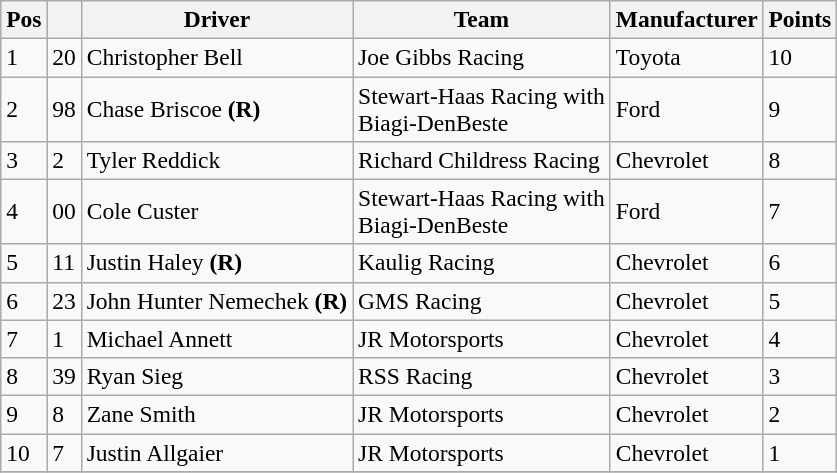<table class="wikitable" style="font-size:98%">
<tr>
<th>Pos</th>
<th></th>
<th>Driver</th>
<th>Team</th>
<th>Manufacturer</th>
<th>Points</th>
</tr>
<tr>
<td>1</td>
<td>20</td>
<td>Christopher Bell</td>
<td>Joe Gibbs Racing</td>
<td>Toyota</td>
<td>10</td>
</tr>
<tr>
<td>2</td>
<td>98</td>
<td>Chase Briscoe <strong>(R)</strong></td>
<td>Stewart-Haas Racing with<br>Biagi-DenBeste</td>
<td>Ford</td>
<td>9</td>
</tr>
<tr>
<td>3</td>
<td>2</td>
<td>Tyler Reddick</td>
<td>Richard Childress Racing</td>
<td>Chevrolet</td>
<td>8</td>
</tr>
<tr>
<td>4</td>
<td>00</td>
<td>Cole Custer</td>
<td>Stewart-Haas Racing with<br>Biagi-DenBeste</td>
<td>Ford</td>
<td>7</td>
</tr>
<tr>
<td>5</td>
<td>11</td>
<td>Justin Haley <strong>(R)</strong></td>
<td>Kaulig Racing</td>
<td>Chevrolet</td>
<td>6</td>
</tr>
<tr>
<td>6</td>
<td>23</td>
<td>John Hunter Nemechek <strong>(R)</strong></td>
<td>GMS Racing</td>
<td>Chevrolet</td>
<td>5</td>
</tr>
<tr>
<td>7</td>
<td>1</td>
<td>Michael Annett</td>
<td>JR Motorsports</td>
<td>Chevrolet</td>
<td>4</td>
</tr>
<tr>
<td>8</td>
<td>39</td>
<td>Ryan Sieg</td>
<td>RSS Racing</td>
<td>Chevrolet</td>
<td>3</td>
</tr>
<tr>
<td>9</td>
<td>8</td>
<td>Zane Smith</td>
<td>JR Motorsports</td>
<td>Chevrolet</td>
<td>2</td>
</tr>
<tr>
<td>10</td>
<td>7</td>
<td>Justin Allgaier</td>
<td>JR Motorsports</td>
<td>Chevrolet</td>
<td>1</td>
</tr>
<tr>
</tr>
</table>
